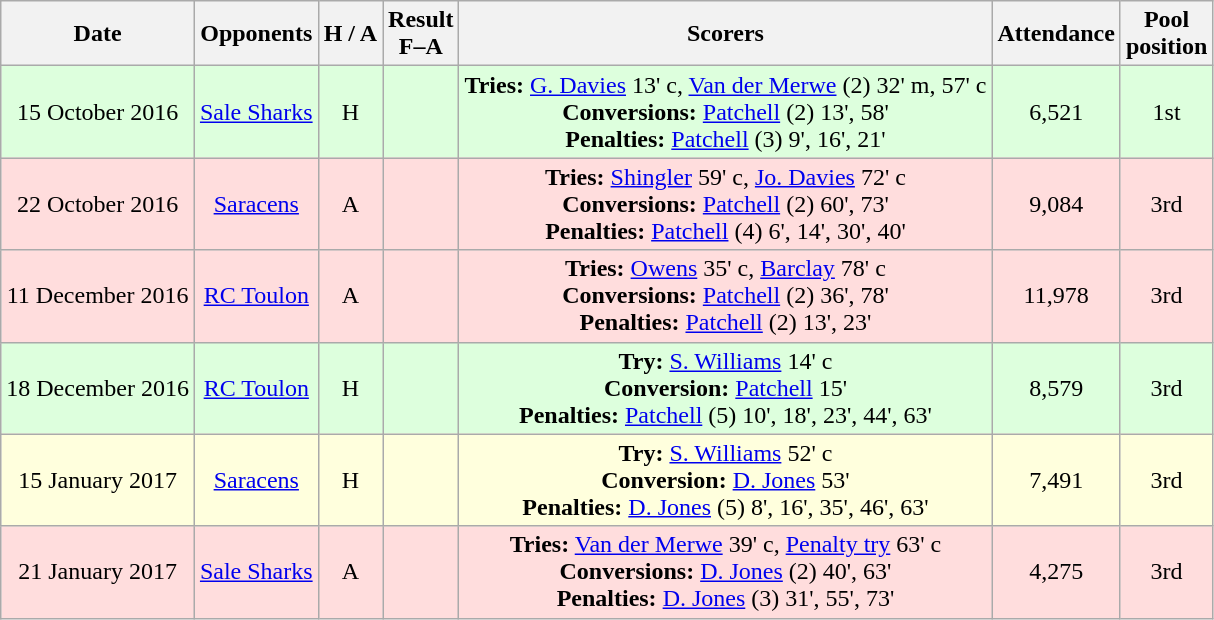<table class="wikitable" style="text-align:center">
<tr>
<th>Date</th>
<th>Opponents</th>
<th>H / A</th>
<th>Result<br>F–A</th>
<th>Scorers</th>
<th>Attendance</th>
<th>Pool<br>position</th>
</tr>
<tr bgcolor="ddffdd">
<td>15 October 2016</td>
<td><a href='#'>Sale Sharks</a></td>
<td>H</td>
<td></td>
<td><strong>Tries:</strong> <a href='#'>G. Davies</a> 13' c, <a href='#'>Van der Merwe</a> (2) 32' m, 57' c<br><strong>Conversions:</strong> <a href='#'>Patchell</a> (2) 13', 58'<br><strong>Penalties:</strong> <a href='#'>Patchell</a> (3) 9', 16', 21'</td>
<td>6,521</td>
<td>1st</td>
</tr>
<tr bgcolor="ffdddd">
<td>22 October 2016</td>
<td><a href='#'>Saracens</a></td>
<td>A</td>
<td></td>
<td><strong>Tries:</strong> <a href='#'>Shingler</a> 59' c, <a href='#'>Jo. Davies</a> 72' c<br><strong>Conversions:</strong> <a href='#'>Patchell</a> (2) 60', 73'<br><strong>Penalties:</strong> <a href='#'>Patchell</a> (4) 6', 14', 30', 40'</td>
<td>9,084</td>
<td>3rd</td>
</tr>
<tr bgcolor="ffdddd">
<td>11 December 2016</td>
<td><a href='#'>RC Toulon</a></td>
<td>A</td>
<td></td>
<td><strong>Tries:</strong> <a href='#'>Owens</a> 35' c, <a href='#'>Barclay</a> 78' c<br><strong>Conversions:</strong> <a href='#'>Patchell</a> (2) 36', 78'<br><strong>Penalties:</strong> <a href='#'>Patchell</a> (2) 13', 23'</td>
<td>11,978</td>
<td>3rd</td>
</tr>
<tr bgcolor="ddffdd">
<td>18 December 2016</td>
<td><a href='#'>RC Toulon</a></td>
<td>H</td>
<td></td>
<td><strong>Try:</strong> <a href='#'>S. Williams</a> 14' c<br><strong>Conversion:</strong> <a href='#'>Patchell</a> 15'<br><strong>Penalties:</strong> <a href='#'>Patchell</a> (5) 10', 18', 23', 44', 63'</td>
<td>8,579</td>
<td>3rd</td>
</tr>
<tr bgcolor="ffffdd">
<td>15 January 2017</td>
<td><a href='#'>Saracens</a></td>
<td>H</td>
<td></td>
<td><strong>Try:</strong> <a href='#'>S. Williams</a> 52' c<br><strong>Conversion:</strong> <a href='#'>D. Jones</a> 53'<br><strong>Penalties:</strong> <a href='#'>D. Jones</a> (5) 8', 16', 35', 46', 63'</td>
<td>7,491</td>
<td>3rd</td>
</tr>
<tr bgcolor="ffdddd">
<td>21 January 2017</td>
<td><a href='#'>Sale Sharks</a></td>
<td>A</td>
<td></td>
<td><strong>Tries:</strong> <a href='#'>Van der Merwe</a> 39' c, <a href='#'>Penalty try</a> 63' c<br><strong>Conversions:</strong> <a href='#'>D. Jones</a> (2) 40', 63'<br><strong>Penalties:</strong> <a href='#'>D. Jones</a> (3) 31', 55', 73'</td>
<td>4,275</td>
<td>3rd</td>
</tr>
</table>
